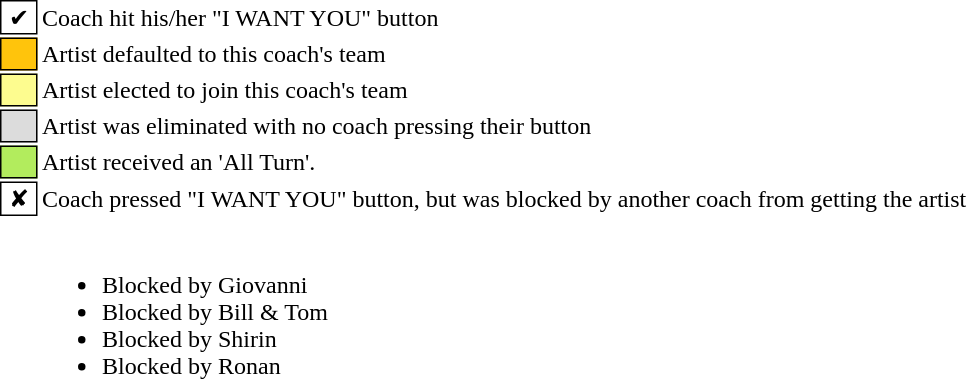<table class="toccolours" style="font-size: 100%">
<tr>
<td style="background: white; border: 1px solid black"> ✔ </td>
<td>Coach hit his/her "I WANT YOU" button</td>
</tr>
<tr>
<td style="background:#FFC40C; border: 1px solid black">  </td>
<td>Artist defaulted to this coach's team</td>
</tr>
<tr>
<td style="background:#fdfc8f; border: 1px solid black">  </td>
<td>Artist elected to join this coach's team</td>
</tr>
<tr>
<td style="background:#DCDCDC; border: 1px solid black">  </td>
<td>Artist was eliminated with no coach pressing their button</td>
</tr>
<tr>
<td style="background-color:#B2EC5D; border: 1px solid black">    </td>
<td>Artist received an 'All Turn'.</td>
</tr>
<tr>
<td style="background: white; border:1px solid black"> ✘ </td>
<td>Coach pressed "I WANT YOU" button, but was blocked by another coach from getting the artist</td>
</tr>
<tr>
<td></td>
<td><br><ul><li> Blocked by Giovanni</li><li> Blocked by Bill & Tom</li><li> Blocked by Shirin</li><li> Blocked by Ronan</li></ul></td>
</tr>
</table>
